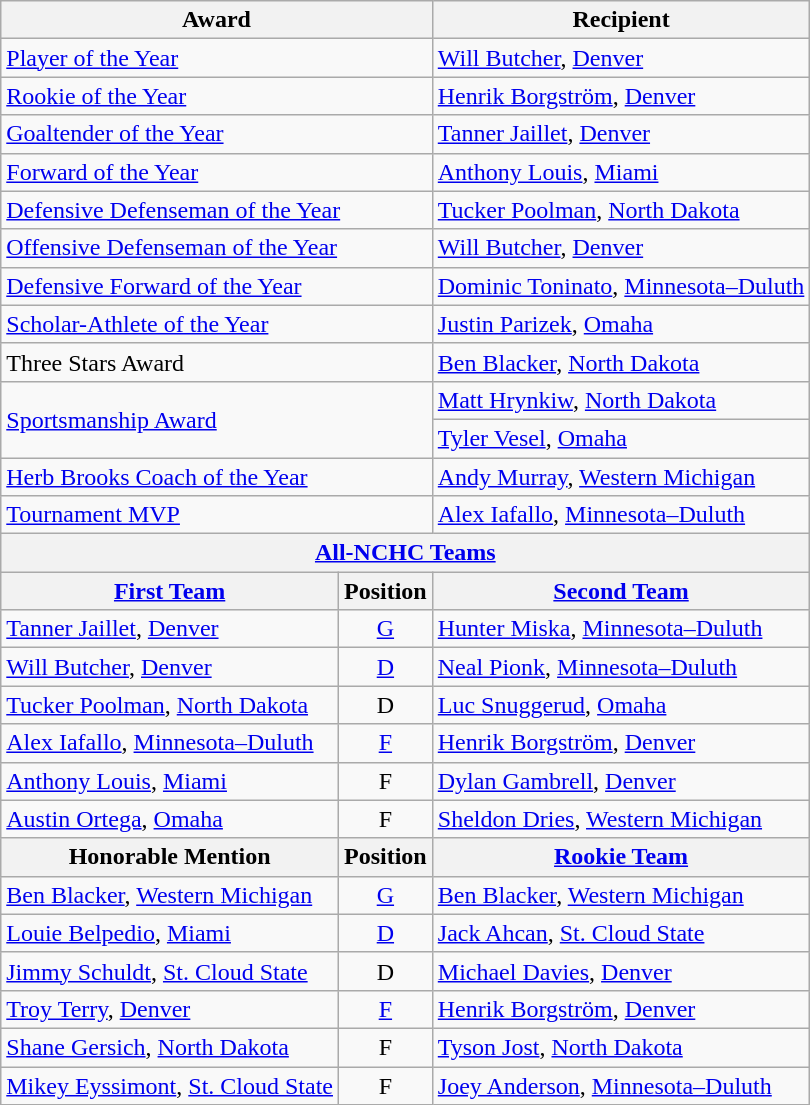<table class="wikitable">
<tr>
<th colspan=2>Award</th>
<th>Recipient</th>
</tr>
<tr>
<td colspan=2><a href='#'>Player of the Year</a></td>
<td><a href='#'>Will Butcher</a>, <a href='#'>Denver</a></td>
</tr>
<tr>
<td colspan=2><a href='#'>Rookie of the Year</a></td>
<td><a href='#'>Henrik Borgström</a>, <a href='#'>Denver</a></td>
</tr>
<tr>
<td colspan=2><a href='#'>Goaltender of the Year</a></td>
<td><a href='#'>Tanner Jaillet</a>, <a href='#'>Denver</a></td>
</tr>
<tr>
<td colspan=2><a href='#'>Forward of the Year</a></td>
<td><a href='#'>Anthony Louis</a>, <a href='#'>Miami</a></td>
</tr>
<tr>
<td colspan=2><a href='#'>Defensive Defenseman of the Year</a></td>
<td><a href='#'>Tucker Poolman</a>, <a href='#'>North Dakota</a></td>
</tr>
<tr>
<td colspan=2><a href='#'>Offensive Defenseman of the Year</a></td>
<td><a href='#'>Will Butcher</a>, <a href='#'>Denver</a></td>
</tr>
<tr>
<td colspan=2><a href='#'>Defensive Forward of the Year</a></td>
<td><a href='#'>Dominic Toninato</a>, <a href='#'>Minnesota–Duluth</a></td>
</tr>
<tr>
<td colspan=2><a href='#'>Scholar-Athlete of the Year</a></td>
<td><a href='#'>Justin Parizek</a>, <a href='#'>Omaha</a></td>
</tr>
<tr>
<td colspan=2>Three Stars Award</td>
<td><a href='#'>Ben Blacker</a>, <a href='#'>North Dakota</a></td>
</tr>
<tr>
<td colspan=2, rowspan=2><a href='#'>Sportsmanship Award</a></td>
<td><a href='#'>Matt Hrynkiw</a>, <a href='#'>North Dakota</a></td>
</tr>
<tr>
<td><a href='#'>Tyler Vesel</a>, <a href='#'>Omaha</a></td>
</tr>
<tr>
<td colspan=2><a href='#'>Herb Brooks Coach of the Year</a></td>
<td><a href='#'>Andy Murray</a>, <a href='#'>Western Michigan</a></td>
</tr>
<tr>
<td colspan=2><a href='#'>Tournament MVP</a></td>
<td><a href='#'>Alex Iafallo</a>, <a href='#'>Minnesota–Duluth</a></td>
</tr>
<tr>
<th colspan=3><a href='#'>All-NCHC Teams</a></th>
</tr>
<tr>
<th><a href='#'>First Team</a></th>
<th>Position</th>
<th><a href='#'>Second Team</a></th>
</tr>
<tr>
<td><a href='#'>Tanner Jaillet</a>, <a href='#'>Denver</a></td>
<td align=center><a href='#'>G</a></td>
<td><a href='#'>Hunter Miska</a>, <a href='#'>Minnesota–Duluth</a></td>
</tr>
<tr>
<td><a href='#'>Will Butcher</a>, <a href='#'>Denver</a></td>
<td align=center><a href='#'>D</a></td>
<td><a href='#'>Neal Pionk</a>, <a href='#'>Minnesota–Duluth</a></td>
</tr>
<tr>
<td><a href='#'>Tucker Poolman</a>, <a href='#'>North Dakota</a></td>
<td align=center>D</td>
<td><a href='#'>Luc Snuggerud</a>, <a href='#'>Omaha</a></td>
</tr>
<tr>
<td><a href='#'>Alex Iafallo</a>, <a href='#'>Minnesota–Duluth</a></td>
<td align=center><a href='#'>F</a></td>
<td><a href='#'>Henrik Borgström</a>, <a href='#'>Denver</a></td>
</tr>
<tr>
<td><a href='#'>Anthony Louis</a>, <a href='#'>Miami</a></td>
<td align=center>F</td>
<td><a href='#'>Dylan Gambrell</a>, <a href='#'>Denver</a></td>
</tr>
<tr>
<td><a href='#'>Austin Ortega</a>, <a href='#'>Omaha</a></td>
<td align=center>F</td>
<td><a href='#'>Sheldon Dries</a>, <a href='#'>Western Michigan</a></td>
</tr>
<tr>
<th>Honorable Mention</th>
<th>Position</th>
<th><a href='#'>Rookie Team</a></th>
</tr>
<tr>
<td><a href='#'>Ben Blacker</a>, <a href='#'>Western Michigan</a></td>
<td align=center><a href='#'>G</a></td>
<td><a href='#'>Ben Blacker</a>, <a href='#'>Western Michigan</a></td>
</tr>
<tr>
<td><a href='#'>Louie Belpedio</a>, <a href='#'>Miami</a></td>
<td align=center><a href='#'>D</a></td>
<td><a href='#'>Jack Ahcan</a>, <a href='#'>St. Cloud State</a></td>
</tr>
<tr>
<td><a href='#'>Jimmy Schuldt</a>, <a href='#'>St. Cloud State</a></td>
<td align=center>D</td>
<td><a href='#'>Michael Davies</a>, <a href='#'>Denver</a></td>
</tr>
<tr>
<td><a href='#'>Troy Terry</a>, <a href='#'>Denver</a></td>
<td align=center><a href='#'>F</a></td>
<td><a href='#'>Henrik Borgström</a>, <a href='#'>Denver</a></td>
</tr>
<tr>
<td><a href='#'>Shane Gersich</a>, <a href='#'>North Dakota</a></td>
<td align=center>F</td>
<td><a href='#'>Tyson Jost</a>, <a href='#'>North Dakota</a></td>
</tr>
<tr>
<td><a href='#'>Mikey Eyssimont</a>, <a href='#'>St. Cloud State</a></td>
<td align=center>F</td>
<td><a href='#'>Joey Anderson</a>, <a href='#'>Minnesota–Duluth</a></td>
</tr>
</table>
